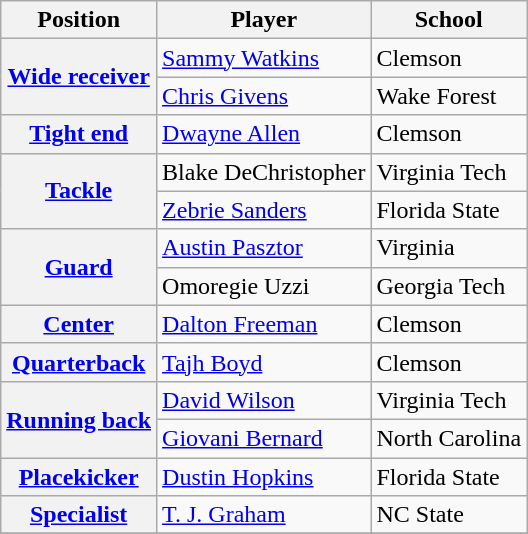<table class="wikitable">
<tr>
<th>Position</th>
<th>Player</th>
<th>School</th>
</tr>
<tr>
<th rowspan="2"><a href='#'>Wide receiver</a></th>
<td><a href='#'>Sammy Watkins</a></td>
<td>Clemson</td>
</tr>
<tr>
<td><a href='#'>Chris Givens</a></td>
<td>Wake Forest</td>
</tr>
<tr>
<th rowspan="1"><a href='#'>Tight end</a></th>
<td><a href='#'>Dwayne Allen</a></td>
<td>Clemson</td>
</tr>
<tr>
<th rowspan="2"><a href='#'>Tackle</a></th>
<td>Blake DeChristopher</td>
<td>Virginia Tech</td>
</tr>
<tr>
<td><a href='#'>Zebrie Sanders</a></td>
<td>Florida State</td>
</tr>
<tr>
<th rowspan="2"><a href='#'>Guard</a></th>
<td><a href='#'>Austin Pasztor</a></td>
<td>Virginia</td>
</tr>
<tr>
<td>Omoregie Uzzi</td>
<td>Georgia Tech</td>
</tr>
<tr>
<th rowspan="1"><a href='#'>Center</a></th>
<td><a href='#'>Dalton Freeman</a></td>
<td>Clemson</td>
</tr>
<tr>
<th rowspan="1"><a href='#'>Quarterback</a></th>
<td><a href='#'>Tajh Boyd</a></td>
<td>Clemson</td>
</tr>
<tr>
<th rowspan="2"><a href='#'>Running back</a></th>
<td><a href='#'>David Wilson</a></td>
<td>Virginia Tech</td>
</tr>
<tr>
<td><a href='#'>Giovani Bernard</a></td>
<td>North Carolina</td>
</tr>
<tr>
<th rowspan="1"><a href='#'>Placekicker</a></th>
<td><a href='#'>Dustin Hopkins</a></td>
<td>Florida State</td>
</tr>
<tr>
<th rowspan="1"><a href='#'>Specialist</a></th>
<td><a href='#'>T. J. Graham</a></td>
<td>NC State</td>
</tr>
<tr>
</tr>
</table>
